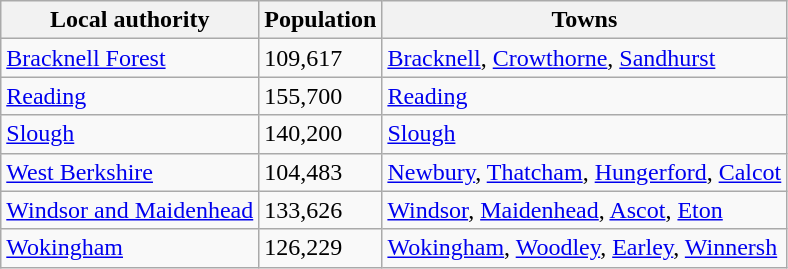<table class="wikitable sortable">
<tr>
<th>Local authority</th>
<th>Population</th>
<th class="unsortable">Towns</th>
</tr>
<tr>
<td><a href='#'>Bracknell Forest</a></td>
<td>109,617</td>
<td><a href='#'>Bracknell</a>, <a href='#'>Crowthorne</a>, <a href='#'>Sandhurst</a></td>
</tr>
<tr>
<td><a href='#'>Reading</a></td>
<td>155,700</td>
<td><a href='#'>Reading</a></td>
</tr>
<tr>
<td><a href='#'>Slough</a></td>
<td>140,200</td>
<td><a href='#'>Slough</a></td>
</tr>
<tr>
<td><a href='#'>West Berkshire</a></td>
<td>104,483</td>
<td><a href='#'>Newbury</a>, <a href='#'>Thatcham</a>, <a href='#'>Hungerford</a>, <a href='#'>Calcot</a></td>
</tr>
<tr>
<td><a href='#'>Windsor and Maidenhead</a></td>
<td>133,626</td>
<td><a href='#'>Windsor</a>, <a href='#'>Maidenhead</a>, <a href='#'>Ascot</a>, <a href='#'>Eton</a></td>
</tr>
<tr>
<td><a href='#'>Wokingham</a></td>
<td>126,229</td>
<td><a href='#'>Wokingham</a>, <a href='#'>Woodley</a>, <a href='#'>Earley</a>, <a href='#'>Winnersh</a></td>
</tr>
</table>
